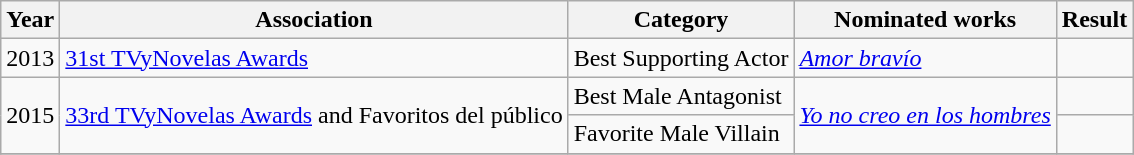<table class="wikitable sortable">
<tr>
<th>Year</th>
<th>Association</th>
<th>Category</th>
<th>Nominated works</th>
<th>Result</th>
</tr>
<tr>
<td rowspan=1>2013</td>
<td rowspan=1><a href='#'>31st TVyNovelas Awards</a></td>
<td>Best Supporting Actor</td>
<td rowspan=1><em><a href='#'>Amor bravío</a></em></td>
<td></td>
</tr>
<tr>
<td rowspan=2>2015</td>
<td rowspan=2><a href='#'>33rd TVyNovelas Awards</a> and Favoritos del público</td>
<td>Best Male Antagonist</td>
<td rowspan=2><em><a href='#'>Yo no creo en los hombres</a></em></td>
<td></td>
</tr>
<tr>
<td>Favorite Male Villain</td>
<td></td>
</tr>
<tr>
</tr>
</table>
